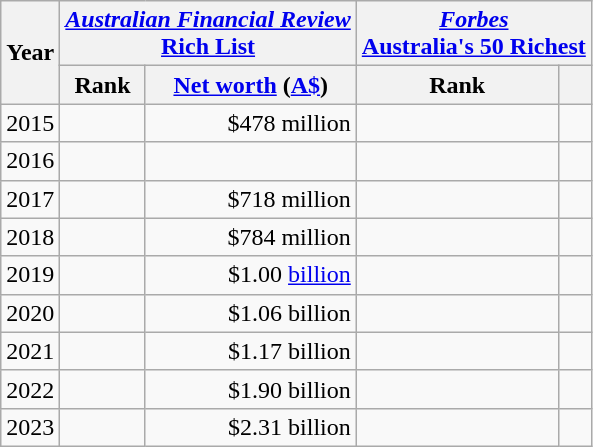<table class="wikitable">
<tr>
<th rowspan=2>Year</th>
<th colspan=2><em><a href='#'>Australian Financial Review</a></em><br><a href='#'>Rich List</a></th>
<th colspan=2><em><a href='#'>Forbes</a></em><br><a href='#'>Australia's 50 Richest</a></th>
</tr>
<tr>
<th>Rank</th>
<th><a href='#'>Net worth</a> (<a href='#'>A$</a>)</th>
<th>Rank</th>
<th></th>
</tr>
<tr>
<td>2015</td>
<td align="center"></td>
<td align="right">$478 million </td>
<td align="center"></td>
<td align="right"></td>
</tr>
<tr>
<td>2016</td>
<td align="center"></td>
<td align="right"></td>
<td align="center"></td>
<td align="right"></td>
</tr>
<tr>
<td>2017</td>
<td align="center"></td>
<td align="right">$718 million </td>
<td align="center"></td>
<td align="right"></td>
</tr>
<tr>
<td>2018</td>
<td align="center"></td>
<td align="right">$784 million </td>
<td align="center"></td>
<td align="right"></td>
</tr>
<tr>
<td>2019</td>
<td align="center"></td>
<td align="right">$1.00 <a href='#'>billion</a> </td>
<td align="center"></td>
<td align="right"></td>
</tr>
<tr>
<td>2020</td>
<td align="center"></td>
<td align="right">$1.06 billion </td>
<td align="center"></td>
<td align="right"></td>
</tr>
<tr>
<td>2021</td>
<td align="center"></td>
<td align="right">$1.17 billion </td>
<td align="center"></td>
<td align="right"></td>
</tr>
<tr>
<td>2022</td>
<td align="center"></td>
<td align="right">$1.90 billion </td>
<td align="center"></td>
<td align="right"></td>
</tr>
<tr>
<td>2023</td>
<td align="center"></td>
<td align="right">$2.31 billion </td>
<td align="center"></td>
<td align="right"></td>
</tr>
</table>
